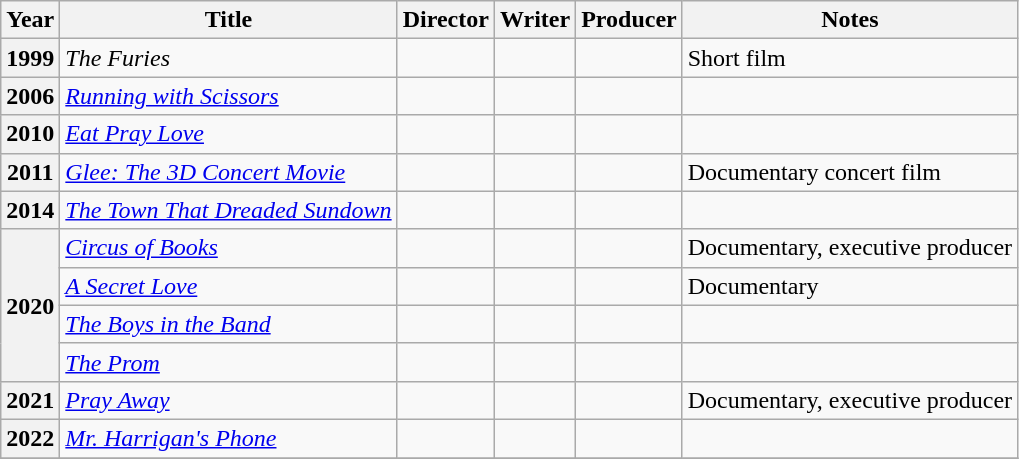<table class="wikitable plainrowheaders unsortable">
<tr>
<th>Year</th>
<th>Title</th>
<th>Director</th>
<th>Writer</th>
<th>Producer</th>
<th>Notes</th>
</tr>
<tr>
<th>1999</th>
<td scope="row"><em>The Furies</em></td>
<td></td>
<td></td>
<td></td>
<td>Short film</td>
</tr>
<tr>
<th>2006</th>
<td scope="row"><em><a href='#'>Running with Scissors</a></em></td>
<td></td>
<td></td>
<td></td>
<td></td>
</tr>
<tr>
<th>2010</th>
<td scope="row"><em><a href='#'>Eat Pray Love</a></em></td>
<td></td>
<td></td>
<td></td>
<td></td>
</tr>
<tr>
<th>2011</th>
<td scope="row"><em><a href='#'>Glee: The 3D Concert Movie</a></em></td>
<td></td>
<td></td>
<td></td>
<td>Documentary concert film</td>
</tr>
<tr>
<th>2014</th>
<td scope="row"><em><a href='#'>The Town That Dreaded Sundown</a></em></td>
<td></td>
<td></td>
<td></td>
<td></td>
</tr>
<tr>
<th rowspan="4">2020</th>
<td scope="row"><em><a href='#'>Circus of Books</a></em></td>
<td></td>
<td></td>
<td></td>
<td>Documentary, executive producer</td>
</tr>
<tr>
<td scope="row"><em><a href='#'>A Secret Love</a></em></td>
<td></td>
<td></td>
<td></td>
<td>Documentary</td>
</tr>
<tr>
<td scope="row"><em><a href='#'>The Boys in the Band</a></em></td>
<td></td>
<td></td>
<td></td>
<td></td>
</tr>
<tr>
<td scope="row"><em><a href='#'>The Prom</a></em></td>
<td></td>
<td></td>
<td></td>
<td></td>
</tr>
<tr>
<th>2021</th>
<td scope="row"><em><a href='#'>Pray Away</a></em></td>
<td></td>
<td></td>
<td></td>
<td>Documentary, executive producer</td>
</tr>
<tr>
<th>2022</th>
<td scope="row"><em><a href='#'>Mr. Harrigan's Phone</a></em></td>
<td></td>
<td></td>
<td></td>
<td></td>
</tr>
<tr>
</tr>
</table>
